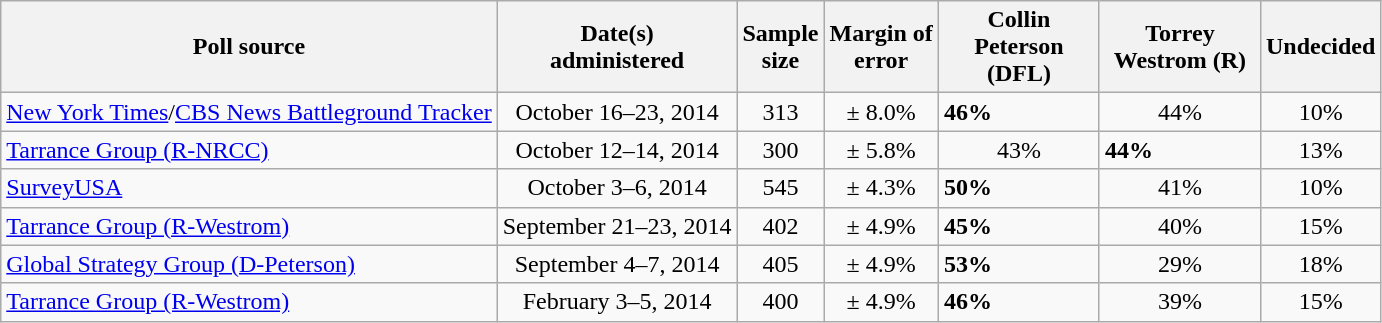<table class="wikitable">
<tr>
<th>Poll source</th>
<th>Date(s)<br>administered</th>
<th>Sample<br>size</th>
<th>Margin of<br>error</th>
<th style="width:100px;">Collin<br>Peterson (DFL)</th>
<th style="width:100px;">Torrey<br>Westrom (R)</th>
<th>Undecided</th>
</tr>
<tr>
<td><a href='#'>New York Times</a>/<a href='#'>CBS News Battleground Tracker</a></td>
<td align=center>October 16–23, 2014</td>
<td align=center>313</td>
<td align=center>± 8.0%</td>
<td><strong>46%</strong></td>
<td align=center>44%</td>
<td align=center>10%</td>
</tr>
<tr>
<td><a href='#'>Tarrance Group (R-NRCC)</a></td>
<td align=center>October 12–14, 2014</td>
<td align=center>300</td>
<td align=center>± 5.8%</td>
<td align=center>43%</td>
<td><strong>44%</strong></td>
<td align=center>13%</td>
</tr>
<tr>
<td><a href='#'>SurveyUSA</a></td>
<td align=center>October 3–6, 2014</td>
<td align=center>545</td>
<td align=center>± 4.3%</td>
<td><strong>50%</strong></td>
<td align=center>41%</td>
<td align=center>10%</td>
</tr>
<tr>
<td><a href='#'>Tarrance Group (R-Westrom)</a></td>
<td align=center>September 21–23, 2014</td>
<td align=center>402</td>
<td align=center>± 4.9%</td>
<td><strong>45%</strong></td>
<td align=center>40%</td>
<td align=center>15%</td>
</tr>
<tr>
<td><a href='#'>Global Strategy Group (D-Peterson)</a></td>
<td align=center>September 4–7, 2014</td>
<td align=center>405</td>
<td align=center>± 4.9%</td>
<td><strong>53%</strong></td>
<td align=center>29%</td>
<td align=center>18%</td>
</tr>
<tr>
<td><a href='#'>Tarrance Group (R-Westrom)</a></td>
<td align=center>February 3–5, 2014</td>
<td align=center>400</td>
<td align=center>± 4.9%</td>
<td><strong>46%</strong></td>
<td align=center>39%</td>
<td align=center>15%</td>
</tr>
</table>
